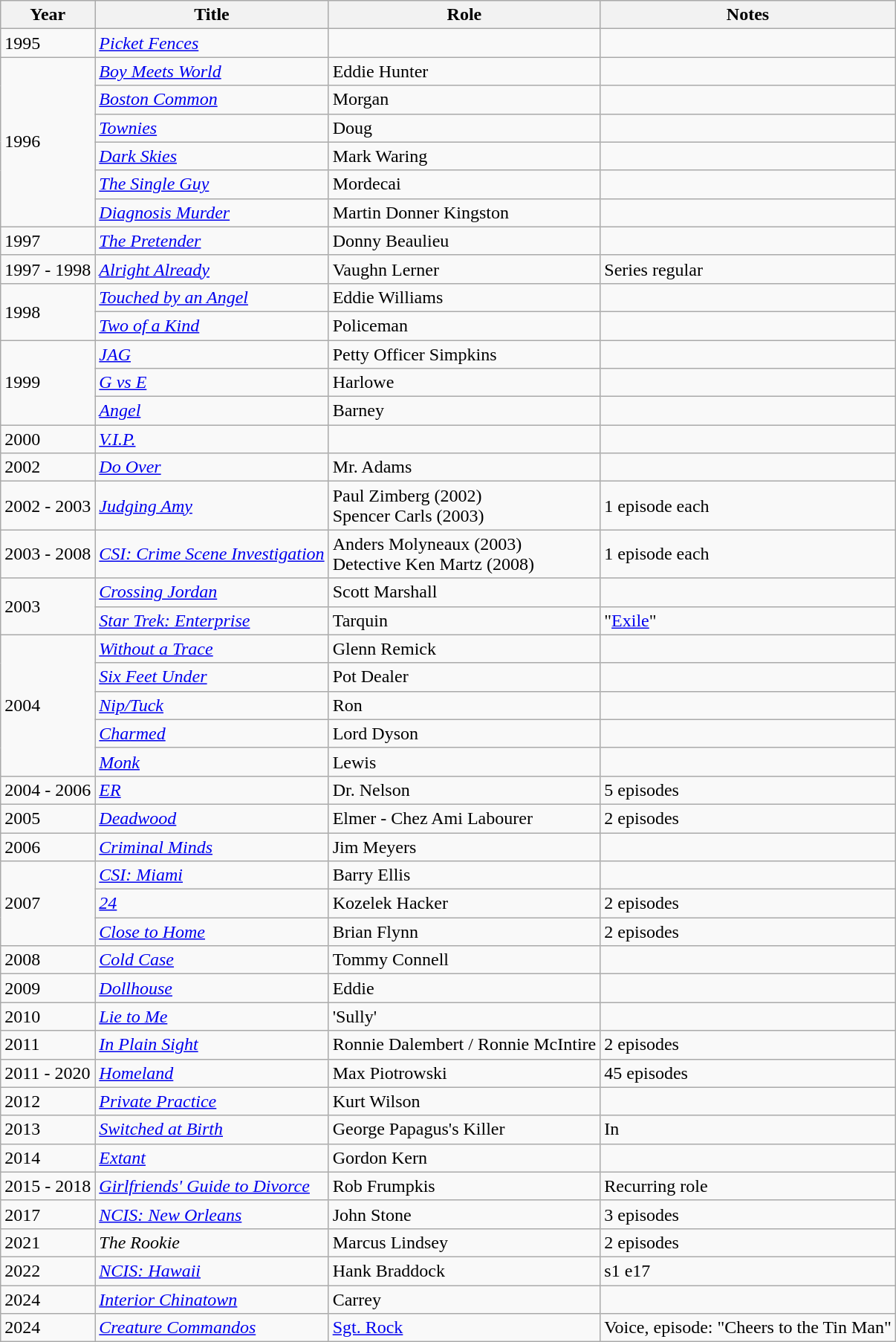<table class="wikitable">
<tr>
<th>Year</th>
<th>Title</th>
<th>Role</th>
<th>Notes</th>
</tr>
<tr>
<td>1995</td>
<td><em><a href='#'>Picket Fences</a></em></td>
<td></td>
<td></td>
</tr>
<tr>
<td rowspan="6">1996</td>
<td><em><a href='#'>Boy Meets World</a></em></td>
<td>Eddie Hunter</td>
<td></td>
</tr>
<tr>
<td><em><a href='#'>Boston Common</a></em></td>
<td>Morgan</td>
<td></td>
</tr>
<tr>
<td><em><a href='#'>Townies</a></em></td>
<td>Doug</td>
<td></td>
</tr>
<tr>
<td><em><a href='#'>Dark Skies</a></em></td>
<td>Mark Waring</td>
<td></td>
</tr>
<tr>
<td><em><a href='#'>The Single Guy</a></em></td>
<td>Mordecai</td>
<td></td>
</tr>
<tr>
<td><em><a href='#'>Diagnosis Murder</a></em></td>
<td>Martin Donner Kingston</td>
<td></td>
</tr>
<tr>
<td>1997</td>
<td><em><a href='#'>The Pretender</a></em></td>
<td>Donny Beaulieu</td>
<td></td>
</tr>
<tr>
<td>1997 - 1998</td>
<td><em><a href='#'>Alright Already</a></em></td>
<td>Vaughn Lerner</td>
<td>Series regular</td>
</tr>
<tr>
<td rowspan="2">1998</td>
<td><em><a href='#'>Touched by an Angel</a></em></td>
<td>Eddie Williams</td>
<td></td>
</tr>
<tr>
<td><em><a href='#'>Two of a Kind</a></em></td>
<td>Policeman</td>
<td></td>
</tr>
<tr>
<td rowspan="3">1999</td>
<td><em><a href='#'>JAG</a></em></td>
<td>Petty Officer Simpkins</td>
<td></td>
</tr>
<tr>
<td><em><a href='#'>G vs E</a></em></td>
<td>Harlowe</td>
<td></td>
</tr>
<tr>
<td><em><a href='#'>Angel</a></em></td>
<td>Barney</td>
<td></td>
</tr>
<tr>
<td>2000</td>
<td><em><a href='#'>V.I.P.</a></em></td>
<td></td>
<td></td>
</tr>
<tr>
<td>2002</td>
<td><em><a href='#'>Do Over</a></em></td>
<td>Mr. Adams</td>
<td></td>
</tr>
<tr>
<td>2002 - 2003</td>
<td><em><a href='#'>Judging Amy</a></em></td>
<td>Paul Zimberg (2002)<br>Spencer Carls (2003)</td>
<td>1 episode each</td>
</tr>
<tr>
<td>2003 - 2008</td>
<td><em><a href='#'>CSI: Crime Scene Investigation</a></em></td>
<td>Anders Molyneaux (2003)<br>Detective Ken Martz (2008)</td>
<td>1 episode each</td>
</tr>
<tr>
<td rowspan="2">2003</td>
<td><em><a href='#'>Crossing Jordan</a></em></td>
<td>Scott Marshall</td>
<td></td>
</tr>
<tr>
<td><em><a href='#'>Star Trek: Enterprise</a></em></td>
<td>Tarquin</td>
<td>"<a href='#'>Exile</a>"</td>
</tr>
<tr>
<td rowspan="5">2004</td>
<td><em><a href='#'>Without a Trace</a></em></td>
<td>Glenn Remick</td>
<td></td>
</tr>
<tr>
<td><em><a href='#'>Six Feet Under</a></em></td>
<td>Pot Dealer</td>
<td></td>
</tr>
<tr>
<td><em><a href='#'>Nip/Tuck</a></em></td>
<td>Ron</td>
<td></td>
</tr>
<tr>
<td><em><a href='#'>Charmed</a></em></td>
<td>Lord Dyson</td>
<td></td>
</tr>
<tr>
<td><em><a href='#'>Monk</a></em></td>
<td>Lewis</td>
<td></td>
</tr>
<tr>
<td>2004 - 2006</td>
<td><em><a href='#'>ER</a></em></td>
<td>Dr. Nelson</td>
<td>5 episodes</td>
</tr>
<tr>
<td>2005</td>
<td><em><a href='#'>Deadwood</a></em></td>
<td>Elmer - Chez Ami Labourer</td>
<td>2 episodes</td>
</tr>
<tr>
<td>2006</td>
<td><em><a href='#'>Criminal Minds</a></em></td>
<td>Jim Meyers</td>
<td></td>
</tr>
<tr>
<td rowspan="3">2007</td>
<td><em><a href='#'>CSI: Miami</a></em></td>
<td>Barry Ellis</td>
<td></td>
</tr>
<tr>
<td><em><a href='#'>24</a></em></td>
<td>Kozelek Hacker</td>
<td>2 episodes</td>
</tr>
<tr>
<td><em><a href='#'>Close to Home</a></em></td>
<td>Brian Flynn</td>
<td>2 episodes</td>
</tr>
<tr>
<td>2008</td>
<td><em><a href='#'>Cold Case</a></em></td>
<td>Tommy Connell</td>
<td></td>
</tr>
<tr>
<td>2009</td>
<td><em><a href='#'>Dollhouse</a></em></td>
<td>Eddie</td>
<td></td>
</tr>
<tr>
<td>2010</td>
<td><em><a href='#'>Lie to Me</a></em></td>
<td>'Sully'</td>
<td></td>
</tr>
<tr>
<td>2011</td>
<td><em><a href='#'>In Plain Sight</a></em></td>
<td>Ronnie Dalembert / Ronnie McIntire</td>
<td>2 episodes</td>
</tr>
<tr>
<td>2011 - 2020</td>
<td><em><a href='#'>Homeland</a></em></td>
<td>Max Piotrowski</td>
<td>45 episodes</td>
</tr>
<tr>
<td>2012</td>
<td><em><a href='#'>Private Practice</a></em></td>
<td>Kurt Wilson</td>
<td></td>
</tr>
<tr>
<td>2013</td>
<td><em><a href='#'>Switched at Birth</a></em></td>
<td>George Papagus's Killer</td>
<td>In</td>
</tr>
<tr>
<td>2014</td>
<td><em><a href='#'>Extant</a></em></td>
<td>Gordon Kern</td>
<td></td>
</tr>
<tr>
<td>2015 - 2018</td>
<td><em><a href='#'>Girlfriends' Guide to Divorce</a></em></td>
<td>Rob Frumpkis</td>
<td>Recurring role</td>
</tr>
<tr>
<td>2017</td>
<td><em><a href='#'>NCIS: New Orleans</a></em></td>
<td>John Stone</td>
<td>3 episodes</td>
</tr>
<tr>
<td>2021</td>
<td><em>The Rookie</em></td>
<td>Marcus Lindsey</td>
<td>2 episodes</td>
</tr>
<tr>
<td>2022</td>
<td><em><a href='#'>NCIS: Hawaii</a></em></td>
<td>Hank Braddock</td>
<td>s1 e17</td>
</tr>
<tr>
<td>2024</td>
<td><em><a href='#'>Interior Chinatown</a></em></td>
<td>Carrey</td>
<td></td>
</tr>
<tr>
<td>2024</td>
<td><em><a href='#'>Creature Commandos</a></em></td>
<td><a href='#'>Sgt. Rock</a></td>
<td>Voice, episode: "Cheers to the Tin Man"</td>
</tr>
</table>
